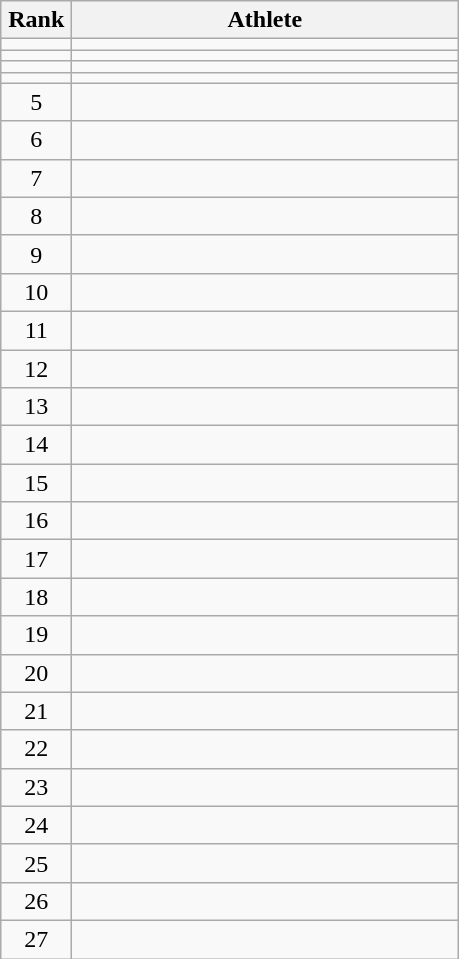<table class="wikitable" style="text-align: center;">
<tr>
<th width=40>Rank</th>
<th width=250>Athlete</th>
</tr>
<tr>
<td></td>
<td align=left></td>
</tr>
<tr>
<td></td>
<td align=left></td>
</tr>
<tr>
<td></td>
<td align=left></td>
</tr>
<tr>
<td></td>
<td align=left></td>
</tr>
<tr>
<td>5</td>
<td align=left></td>
</tr>
<tr>
<td>6</td>
<td align=left></td>
</tr>
<tr>
<td>7</td>
<td align=left></td>
</tr>
<tr>
<td>8</td>
<td align=left></td>
</tr>
<tr>
<td>9</td>
<td align=left></td>
</tr>
<tr>
<td>10</td>
<td align=left></td>
</tr>
<tr>
<td>11</td>
<td align=left></td>
</tr>
<tr>
<td>12</td>
<td align=left></td>
</tr>
<tr>
<td>13</td>
<td align=left></td>
</tr>
<tr>
<td>14</td>
<td align=left></td>
</tr>
<tr>
<td>15</td>
<td align=left></td>
</tr>
<tr>
<td>16</td>
<td align=left></td>
</tr>
<tr>
<td>17</td>
<td align=left></td>
</tr>
<tr>
<td>18</td>
<td align=left></td>
</tr>
<tr>
<td>19</td>
<td align=left></td>
</tr>
<tr>
<td>20</td>
<td align=left></td>
</tr>
<tr>
<td>21</td>
<td align=left></td>
</tr>
<tr>
<td>22</td>
<td align=left></td>
</tr>
<tr>
<td>23</td>
<td align=left></td>
</tr>
<tr>
<td>24</td>
<td align=left></td>
</tr>
<tr>
<td>25</td>
<td align=left></td>
</tr>
<tr>
<td>26</td>
<td align=left></td>
</tr>
<tr>
<td>27</td>
<td align=left></td>
</tr>
</table>
